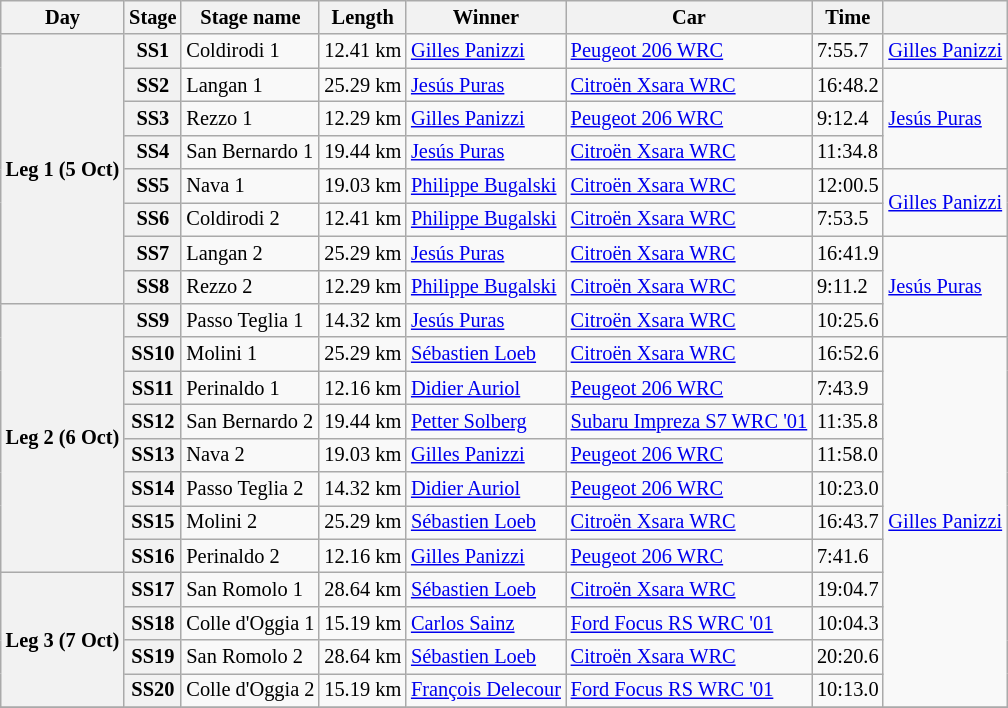<table class="wikitable" style="font-size: 85%;">
<tr>
<th>Day</th>
<th>Stage</th>
<th>Stage name</th>
<th>Length</th>
<th>Winner</th>
<th>Car</th>
<th>Time</th>
<th></th>
</tr>
<tr>
<th rowspan="8">Leg 1 (5 Oct)</th>
<th>SS1</th>
<td>Coldirodi 1</td>
<td align="center">12.41 km</td>
<td> <a href='#'>Gilles Panizzi</a></td>
<td><a href='#'>Peugeot 206 WRC</a></td>
<td>7:55.7</td>
<td rowspan="1"> <a href='#'>Gilles Panizzi</a></td>
</tr>
<tr>
<th>SS2</th>
<td>Langan 1</td>
<td align="center">25.29 km</td>
<td> <a href='#'>Jesús Puras</a></td>
<td><a href='#'>Citroën Xsara WRC</a></td>
<td>16:48.2</td>
<td rowspan="3"> <a href='#'>Jesús Puras</a></td>
</tr>
<tr>
<th>SS3</th>
<td>Rezzo 1</td>
<td align="center">12.29 km</td>
<td> <a href='#'>Gilles Panizzi</a></td>
<td><a href='#'>Peugeot 206 WRC</a></td>
<td>9:12.4</td>
</tr>
<tr>
<th>SS4</th>
<td>San Bernardo 1</td>
<td align="center">19.44 km</td>
<td> <a href='#'>Jesús Puras</a></td>
<td><a href='#'>Citroën Xsara WRC</a></td>
<td>11:34.8</td>
</tr>
<tr>
<th>SS5</th>
<td>Nava 1</td>
<td align="center">19.03 km</td>
<td> <a href='#'>Philippe Bugalski</a></td>
<td><a href='#'>Citroën Xsara WRC</a></td>
<td>12:00.5</td>
<td rowspan="2"> <a href='#'>Gilles Panizzi</a></td>
</tr>
<tr>
<th>SS6</th>
<td>Coldirodi 2</td>
<td align="center">12.41 km</td>
<td> <a href='#'>Philippe Bugalski</a></td>
<td><a href='#'>Citroën Xsara WRC</a></td>
<td>7:53.5</td>
</tr>
<tr>
<th>SS7</th>
<td>Langan 2</td>
<td align="center">25.29 km</td>
<td> <a href='#'>Jesús Puras</a></td>
<td><a href='#'>Citroën Xsara WRC</a></td>
<td>16:41.9</td>
<td rowspan="3"> <a href='#'>Jesús Puras</a></td>
</tr>
<tr>
<th>SS8</th>
<td>Rezzo 2</td>
<td align="center">12.29 km</td>
<td> <a href='#'>Philippe Bugalski</a></td>
<td><a href='#'>Citroën Xsara WRC</a></td>
<td>9:11.2</td>
</tr>
<tr>
<th rowspan="8">Leg 2 (6 Oct)</th>
<th>SS9</th>
<td>Passo Teglia 1</td>
<td align="center">14.32 km</td>
<td> <a href='#'>Jesús Puras</a></td>
<td><a href='#'>Citroën Xsara WRC</a></td>
<td>10:25.6</td>
</tr>
<tr>
<th>SS10</th>
<td>Molini 1</td>
<td align="center">25.29 km</td>
<td> <a href='#'>Sébastien Loeb</a></td>
<td><a href='#'>Citroën Xsara WRC</a></td>
<td>16:52.6</td>
<td rowspan="11"> <a href='#'>Gilles Panizzi</a></td>
</tr>
<tr>
<th>SS11</th>
<td>Perinaldo 1</td>
<td align="center">12.16 km</td>
<td> <a href='#'>Didier Auriol</a></td>
<td><a href='#'>Peugeot 206 WRC</a></td>
<td>7:43.9</td>
</tr>
<tr>
<th>SS12</th>
<td>San Bernardo 2</td>
<td align="center">19.44 km</td>
<td> <a href='#'>Petter Solberg</a></td>
<td><a href='#'>Subaru Impreza S7 WRC '01</a></td>
<td>11:35.8</td>
</tr>
<tr>
<th>SS13</th>
<td>Nava 2</td>
<td align="center">19.03 km</td>
<td> <a href='#'>Gilles Panizzi</a></td>
<td><a href='#'>Peugeot 206 WRC</a></td>
<td>11:58.0</td>
</tr>
<tr>
<th>SS14</th>
<td>Passo Teglia 2</td>
<td align="center">14.32 km</td>
<td> <a href='#'>Didier Auriol</a></td>
<td><a href='#'>Peugeot 206 WRC</a></td>
<td>10:23.0</td>
</tr>
<tr>
<th>SS15</th>
<td>Molini 2</td>
<td align="center">25.29 km</td>
<td> <a href='#'>Sébastien Loeb</a></td>
<td><a href='#'>Citroën Xsara WRC</a></td>
<td>16:43.7</td>
</tr>
<tr>
<th>SS16</th>
<td>Perinaldo 2</td>
<td align="center">12.16 km</td>
<td> <a href='#'>Gilles Panizzi</a></td>
<td><a href='#'>Peugeot 206 WRC</a></td>
<td>7:41.6</td>
</tr>
<tr>
<th rowspan="4">Leg 3 (7 Oct)</th>
<th>SS17</th>
<td>San Romolo 1</td>
<td align="center">28.64 km</td>
<td> <a href='#'>Sébastien Loeb</a></td>
<td><a href='#'>Citroën Xsara WRC</a></td>
<td>19:04.7</td>
</tr>
<tr>
<th>SS18</th>
<td>Colle d'Oggia 1</td>
<td align="center">15.19 km</td>
<td> <a href='#'>Carlos Sainz</a></td>
<td><a href='#'>Ford Focus RS WRC '01</a></td>
<td>10:04.3</td>
</tr>
<tr>
<th>SS19</th>
<td>San Romolo 2</td>
<td align="center">28.64 km</td>
<td> <a href='#'>Sébastien Loeb</a></td>
<td><a href='#'>Citroën Xsara WRC</a></td>
<td>20:20.6</td>
</tr>
<tr>
<th>SS20</th>
<td>Colle d'Oggia 2</td>
<td align="center">15.19 km</td>
<td> <a href='#'>François Delecour</a></td>
<td><a href='#'>Ford Focus RS WRC '01</a></td>
<td>10:13.0</td>
</tr>
<tr>
</tr>
</table>
